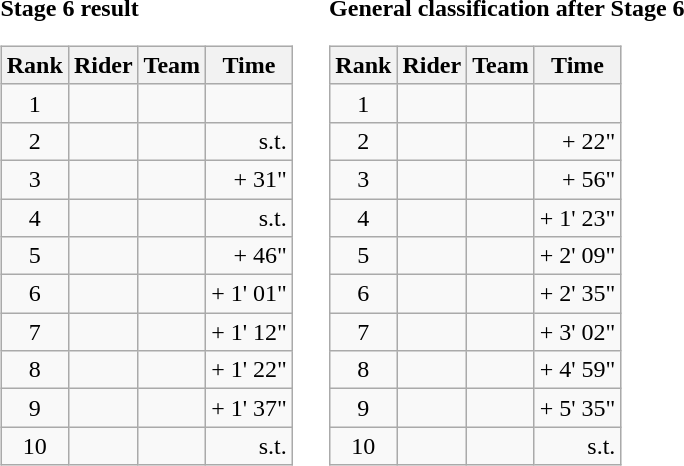<table>
<tr>
<td><strong>Stage 6 result</strong><br><table class="wikitable">
<tr>
<th scope="col">Rank</th>
<th scope="col">Rider</th>
<th scope="col">Team</th>
<th scope="col">Time</th>
</tr>
<tr>
<td style="text-align:center;">1</td>
<td></td>
<td></td>
<td style="text-align:right;"></td>
</tr>
<tr>
<td style="text-align:center;">2</td>
<td></td>
<td></td>
<td style="text-align:right;">s.t.</td>
</tr>
<tr>
<td style="text-align:center;">3</td>
<td></td>
<td></td>
<td style="text-align:right;">+ 31"</td>
</tr>
<tr>
<td style="text-align:center;">4</td>
<td></td>
<td></td>
<td style="text-align:right;">s.t.</td>
</tr>
<tr>
<td style="text-align:center;">5</td>
<td></td>
<td></td>
<td style="text-align:right;">+ 46"</td>
</tr>
<tr>
<td style="text-align:center;">6</td>
<td></td>
<td></td>
<td style="text-align:right;">+ 1' 01"</td>
</tr>
<tr>
<td style="text-align:center;">7</td>
<td></td>
<td></td>
<td style="text-align:right;">+ 1' 12"</td>
</tr>
<tr>
<td style="text-align:center;">8</td>
<td></td>
<td></td>
<td style="text-align:right;">+ 1' 22"</td>
</tr>
<tr>
<td style="text-align:center;">9</td>
<td></td>
<td></td>
<td style="text-align:right;">+ 1' 37"</td>
</tr>
<tr>
<td style="text-align:center;">10</td>
<td></td>
<td></td>
<td style="text-align:right;">s.t.</td>
</tr>
</table>
</td>
<td></td>
<td><strong>General classification after Stage 6</strong><br><table class="wikitable">
<tr>
<th scope="col">Rank</th>
<th scope="col">Rider</th>
<th scope="col">Team</th>
<th scope="col">Time</th>
</tr>
<tr>
<td style="text-align:center;">1</td>
<td> </td>
<td></td>
<td style="text-align:right;"></td>
</tr>
<tr>
<td style="text-align:center;">2</td>
<td></td>
<td></td>
<td style="text-align:right;">+ 22"</td>
</tr>
<tr>
<td style="text-align:center;">3</td>
<td></td>
<td></td>
<td style="text-align:right;">+ 56"</td>
</tr>
<tr>
<td style="text-align:center;">4</td>
<td></td>
<td></td>
<td style="text-align:right;">+ 1' 23"</td>
</tr>
<tr>
<td style="text-align:center;">5</td>
<td></td>
<td></td>
<td style="text-align:right;">+ 2' 09"</td>
</tr>
<tr>
<td style="text-align:center;">6</td>
<td></td>
<td></td>
<td style="text-align:right;">+ 2' 35"</td>
</tr>
<tr>
<td style="text-align:center;">7</td>
<td></td>
<td></td>
<td style="text-align:right;">+ 3' 02"</td>
</tr>
<tr>
<td style="text-align:center;">8</td>
<td></td>
<td></td>
<td style="text-align:right;">+ 4' 59"</td>
</tr>
<tr>
<td style="text-align:center;">9</td>
<td></td>
<td></td>
<td style="text-align:right;">+ 5' 35"</td>
</tr>
<tr>
<td style="text-align:center;">10</td>
<td></td>
<td></td>
<td style="text-align:right;">s.t.</td>
</tr>
</table>
</td>
</tr>
</table>
